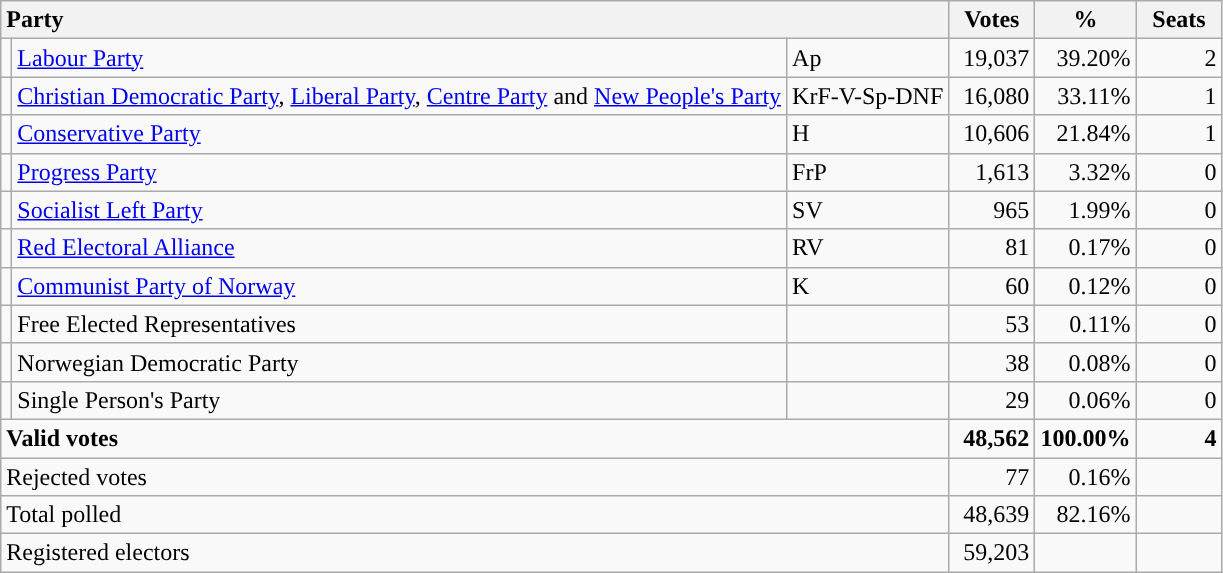<table class="wikitable" border="1" style="text-align:right;">
<tr>
<th style="text-align:left;" colspan=3>Party</th>
<th align=center width="50">Votes</th>
<th align=center width="50">%</th>
<th align=center width="50">Seats</th>
</tr>
<tr>
<td style="color:inherit;background:"></td>
<td align=left><a href='#'>Labour Party</a></td>
<td align=left>Ap</td>
<td>19,037</td>
<td>39.20%</td>
<td>2</td>
</tr>
<tr>
<td></td>
<td align=left><a href='#'>Christian Democratic Party</a>, <a href='#'>Liberal Party</a>, <a href='#'>Centre Party</a> and <a href='#'>New People's Party</a></td>
<td align=left>KrF-V-Sp-DNF</td>
<td>16,080</td>
<td>33.11%</td>
<td>1</td>
</tr>
<tr>
<td style="color:inherit;background:"></td>
<td align=left><a href='#'>Conservative Party</a></td>
<td align=left>H</td>
<td>10,606</td>
<td>21.84%</td>
<td>1</td>
</tr>
<tr>
<td style="color:inherit;background:"></td>
<td align=left><a href='#'>Progress Party</a></td>
<td align=left>FrP</td>
<td>1,613</td>
<td>3.32%</td>
<td>0</td>
</tr>
<tr>
<td style="color:inherit;background:"></td>
<td align=left><a href='#'>Socialist Left Party</a></td>
<td align=left>SV</td>
<td>965</td>
<td>1.99%</td>
<td>0</td>
</tr>
<tr>
<td style="color:inherit;background:"></td>
<td align=left><a href='#'>Red Electoral Alliance</a></td>
<td align=left>RV</td>
<td>81</td>
<td>0.17%</td>
<td>0</td>
</tr>
<tr>
<td style="color:inherit;background:"></td>
<td align=left><a href='#'>Communist Party of Norway</a></td>
<td align=left>K</td>
<td>60</td>
<td>0.12%</td>
<td>0</td>
</tr>
<tr>
<td></td>
<td align=left>Free Elected Representatives</td>
<td align=left></td>
<td>53</td>
<td>0.11%</td>
<td>0</td>
</tr>
<tr>
<td></td>
<td align=left>Norwegian Democratic Party</td>
<td align=left></td>
<td>38</td>
<td>0.08%</td>
<td>0</td>
</tr>
<tr>
<td></td>
<td align=left>Single Person's Party</td>
<td align=left></td>
<td>29</td>
<td>0.06%</td>
<td>0</td>
</tr>
<tr style="font-weight:bold">
<td align=left colspan=3>Valid votes</td>
<td>48,562</td>
<td>100.00%</td>
<td>4</td>
</tr>
<tr>
<td align=left colspan=3>Rejected votes</td>
<td>77</td>
<td>0.16%</td>
<td></td>
</tr>
<tr>
<td align=left colspan=3>Total polled</td>
<td>48,639</td>
<td>82.16%</td>
<td></td>
</tr>
<tr>
<td align=left colspan=3>Registered electors</td>
<td>59,203</td>
<td></td>
<td></td>
</tr>
</table>
